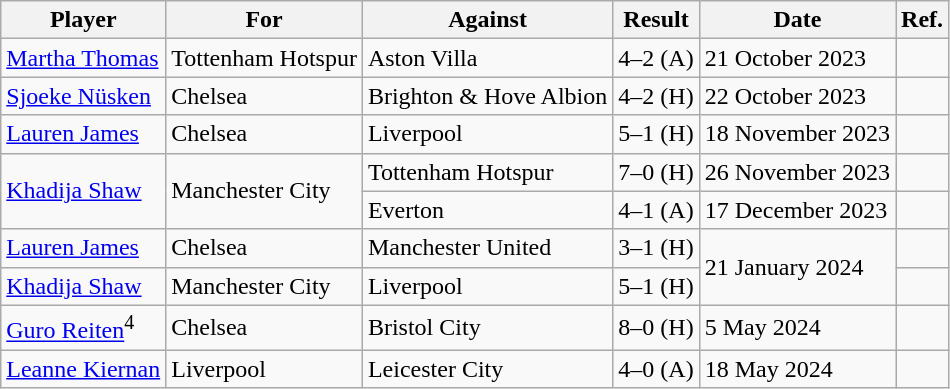<table class="wikitable">
<tr>
<th>Player</th>
<th>For</th>
<th>Against</th>
<th style="text-align:center">Result</th>
<th>Date</th>
<th>Ref.</th>
</tr>
<tr>
<td> <a href='#'>Martha Thomas</a></td>
<td>Tottenham Hotspur</td>
<td>Aston Villa</td>
<td>4–2 (A)</td>
<td>21 October 2023</td>
<td></td>
</tr>
<tr>
<td> <a href='#'>Sjoeke Nüsken</a></td>
<td>Chelsea</td>
<td>Brighton & Hove Albion</td>
<td>4–2 (H)</td>
<td>22 October 2023</td>
<td></td>
</tr>
<tr>
<td> <a href='#'>Lauren James</a></td>
<td>Chelsea</td>
<td>Liverpool</td>
<td>5–1 (H)</td>
<td>18 November 2023</td>
<td></td>
</tr>
<tr>
<td rowspan=2> <a href='#'>Khadija Shaw</a></td>
<td rowspan=2>Manchester City</td>
<td>Tottenham Hotspur</td>
<td>7–0 (H)</td>
<td>26 November 2023</td>
<td></td>
</tr>
<tr>
<td>Everton</td>
<td>4–1 (A)</td>
<td>17 December 2023</td>
<td></td>
</tr>
<tr>
<td> <a href='#'>Lauren James</a></td>
<td>Chelsea</td>
<td>Manchester United</td>
<td>3–1 (H)</td>
<td rowspan=2>21 January 2024</td>
<td></td>
</tr>
<tr>
<td> <a href='#'>Khadija Shaw</a></td>
<td>Manchester City</td>
<td>Liverpool</td>
<td>5–1 (H)</td>
<td></td>
</tr>
<tr>
<td> <a href='#'>Guro Reiten</a><sup>4</sup></td>
<td>Chelsea</td>
<td>Bristol City</td>
<td>8–0 (H)</td>
<td>5 May 2024</td>
<td></td>
</tr>
<tr>
<td> <a href='#'>Leanne Kiernan</a></td>
<td>Liverpool</td>
<td>Leicester City</td>
<td>4–0 (A)</td>
<td>18 May 2024</td>
<td></td>
</tr>
</table>
